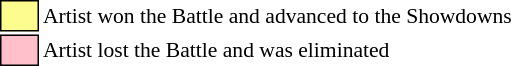<table class="toccolours" style="font-size: 90%; white-space: nowrap;">
<tr>
<td style="background:#FDFC8F; border:1px solid black;">      </td>
<td>Artist won the Battle and advanced to the Showdowns</td>
</tr>
<tr>
<td style="background:#FFC0CB; border:1px solid black;">      </td>
<td>Artist lost the Battle and was eliminated</td>
</tr>
</table>
